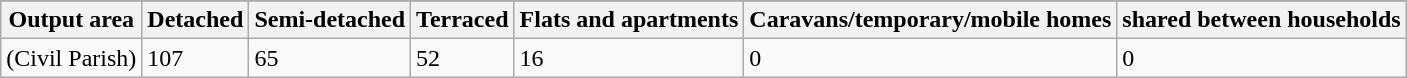<table class="wikitable">
<tr>
</tr>
<tr>
<th>Output area</th>
<th>Detached</th>
<th>Semi-detached</th>
<th>Terraced</th>
<th>Flats and apartments</th>
<th>Caravans/temporary/mobile homes</th>
<th>shared between households</th>
</tr>
<tr>
<td>(Civil Parish)</td>
<td>107</td>
<td>65</td>
<td>52</td>
<td>16</td>
<td>0</td>
<td>0</td>
</tr>
</table>
